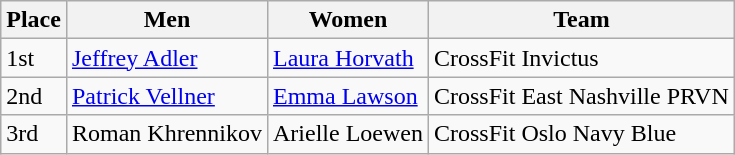<table class="wikitable">
<tr>
<th>Place</th>
<th>Men</th>
<th>Women </th>
<th>Team</th>
</tr>
<tr>
<td>1st</td>
<td> <a href='#'>Jeffrey Adler</a></td>
<td> <a href='#'>Laura Horvath</a></td>
<td> CrossFit Invictus</td>
</tr>
<tr>
<td>2nd</td>
<td> <a href='#'>Patrick Vellner</a></td>
<td> <a href='#'>Emma Lawson</a></td>
<td> CrossFit East Nashville PRVN</td>
</tr>
<tr>
<td>3rd</td>
<td> Roman Khrennikov</td>
<td> Arielle Loewen</td>
<td> CrossFit Oslo Navy Blue</td>
</tr>
</table>
